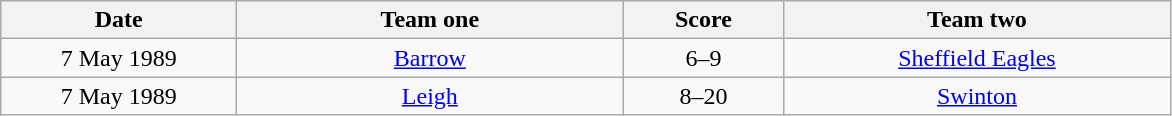<table class="wikitable" style="text-align: center">
<tr>
<th width=150>Date</th>
<th width=250>Team one</th>
<th width=100>Score</th>
<th width=250>Team two</th>
</tr>
<tr>
<td>7 May 1989</td>
<td><a href='#'>Barrow</a></td>
<td>6–9</td>
<td><a href='#'>Sheffield Eagles</a></td>
</tr>
<tr>
<td>7 May 1989</td>
<td><a href='#'>Leigh</a></td>
<td>8–20</td>
<td><a href='#'>Swinton</a></td>
</tr>
</table>
